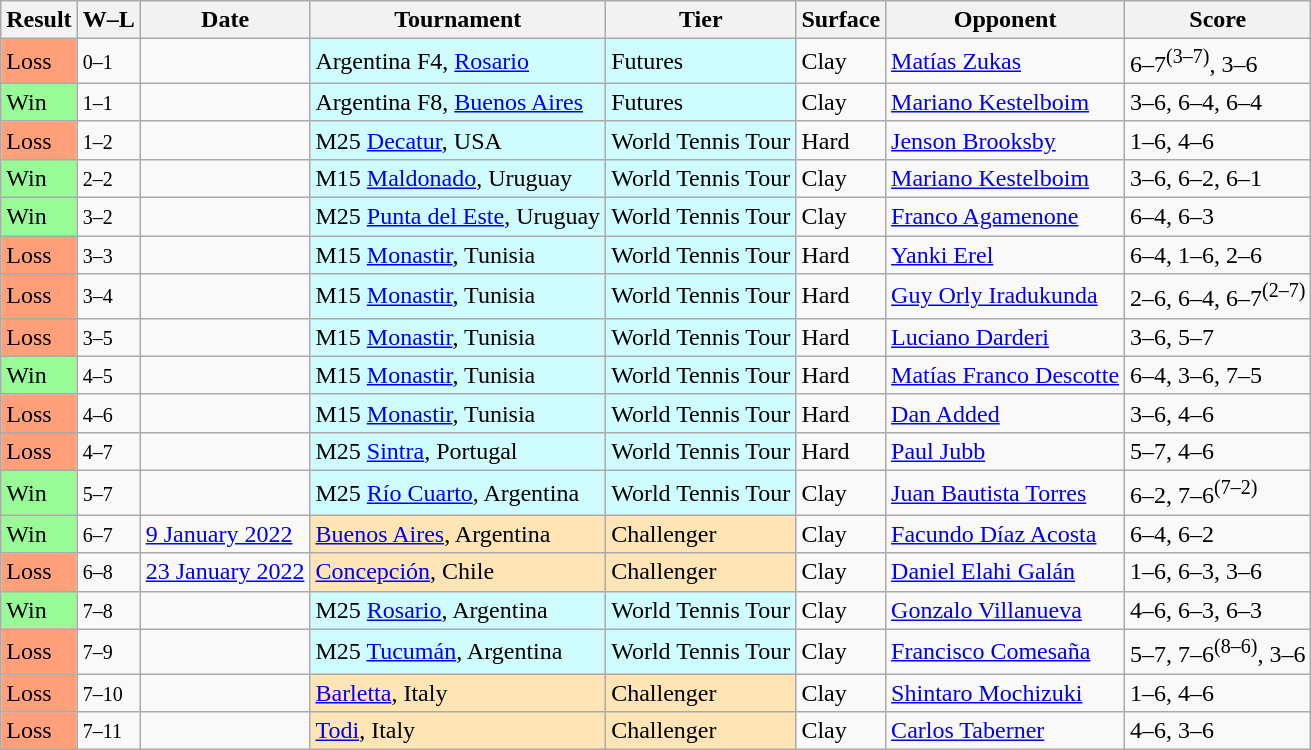<table class="sortable wikitable">
<tr>
<th>Result</th>
<th class="unsortable">W–L</th>
<th>Date</th>
<th>Tournament</th>
<th>Tier</th>
<th>Surface</th>
<th>Opponent</th>
<th class="unsortable">Score</th>
</tr>
<tr>
<td bgcolor=FFA07A>Loss</td>
<td><small>0–1</small></td>
<td></td>
<td style="background:#cffcff;">Argentina F4, <a href='#'>Rosario</a></td>
<td style="background:#cffcff;">Futures</td>
<td>Clay</td>
<td> <a href='#'>Matías Zukas</a></td>
<td>6–7<sup>(3–7)</sup>, 3–6</td>
</tr>
<tr>
<td bgcolor=98FB98>Win</td>
<td><small>1–1</small></td>
<td></td>
<td style="background:#cffcff;">Argentina F8, <a href='#'>Buenos Aires</a></td>
<td style="background:#cffcff;">Futures</td>
<td>Clay</td>
<td> <a href='#'>Mariano Kestelboim</a></td>
<td>3–6, 6–4, 6–4</td>
</tr>
<tr>
<td bgcolor=FFA07A>Loss</td>
<td><small>1–2</small></td>
<td></td>
<td style="background:#cffcff;">M25 <a href='#'>Decatur</a>, USA</td>
<td style="background:#cffcff;">World Tennis Tour</td>
<td>Hard</td>
<td> <a href='#'>Jenson Brooksby</a></td>
<td>1–6, 4–6</td>
</tr>
<tr>
<td bgcolor=98FB98>Win</td>
<td><small>2–2</small></td>
<td></td>
<td style="background:#cffcff;">M15 <a href='#'>Maldonado</a>, Uruguay</td>
<td style="background:#cffcff;">World Tennis Tour</td>
<td>Clay</td>
<td> <a href='#'>Mariano Kestelboim</a></td>
<td>3–6, 6–2, 6–1</td>
</tr>
<tr>
<td bgcolor=98FB98>Win</td>
<td><small>3–2</small></td>
<td></td>
<td style="background:#cffcff;">M25 <a href='#'>Punta del Este</a>, Uruguay</td>
<td style="background:#cffcff;">World Tennis Tour</td>
<td>Clay</td>
<td> <a href='#'>Franco Agamenone</a></td>
<td>6–4, 6–3</td>
</tr>
<tr>
<td bgcolor=FFA07A>Loss</td>
<td><small>3–3</small></td>
<td></td>
<td style="background:#cffcff;">M15 <a href='#'>Monastir</a>, Tunisia</td>
<td style="background:#cffcff;">World Tennis Tour</td>
<td>Hard</td>
<td> <a href='#'>Yanki Erel</a></td>
<td>6–4, 1–6, 2–6</td>
</tr>
<tr>
<td bgcolor=FFA07A>Loss</td>
<td><small>3–4</small></td>
<td></td>
<td style="background:#cffcff;">M15 <a href='#'>Monastir</a>, Tunisia</td>
<td style="background:#cffcff;">World Tennis Tour</td>
<td>Hard</td>
<td> <a href='#'>Guy Orly Iradukunda</a></td>
<td>2–6, 6–4, 6–7<sup>(2–7)</sup></td>
</tr>
<tr>
<td bgcolor=FFA07A>Loss</td>
<td><small>3–5</small></td>
<td></td>
<td style="background:#cffcff;">M15 <a href='#'>Monastir</a>, Tunisia</td>
<td style="background:#cffcff;">World Tennis Tour</td>
<td>Hard</td>
<td> <a href='#'>Luciano Darderi</a></td>
<td>3–6, 5–7</td>
</tr>
<tr>
<td bgcolor=98FB98>Win</td>
<td><small>4–5</small></td>
<td></td>
<td style="background:#cffcff;">M15 <a href='#'>Monastir</a>, Tunisia</td>
<td style="background:#cffcff;">World Tennis Tour</td>
<td>Hard</td>
<td> <a href='#'>Matías Franco Descotte</a></td>
<td>6–4, 3–6, 7–5</td>
</tr>
<tr>
<td bgcolor=FFA07A>Loss</td>
<td><small>4–6</small></td>
<td></td>
<td style="background:#cffcff;">M15 <a href='#'>Monastir</a>, Tunisia</td>
<td style="background:#cffcff;">World Tennis Tour</td>
<td>Hard</td>
<td> <a href='#'>Dan Added</a></td>
<td>3–6, 4–6</td>
</tr>
<tr>
<td bgcolor=FFA07A>Loss</td>
<td><small>4–7</small></td>
<td></td>
<td style="background:#cffcff;">M25 <a href='#'>Sintra</a>, Portugal</td>
<td style="background:#cffcff;">World Tennis Tour</td>
<td>Hard</td>
<td> <a href='#'>Paul Jubb</a></td>
<td>5–7, 4–6</td>
</tr>
<tr>
<td bgcolor=98FB98>Win</td>
<td><small>5–7</small></td>
<td></td>
<td style="background:#cffcff;">M25 <a href='#'>Río Cuarto</a>, Argentina</td>
<td style="background:#cffcff;">World Tennis Tour</td>
<td>Clay</td>
<td> <a href='#'>Juan Bautista Torres</a></td>
<td>6–2, 7–6<sup>(7–2)</sup></td>
</tr>
<tr>
<td bgcolor=98FB98>Win</td>
<td><small>6–7</small></td>
<td><a href='#'>9 January 2022</a></td>
<td style="background:moccasin;"><a href='#'>Buenos Aires</a>, Argentina</td>
<td style="background:moccasin;">Challenger</td>
<td>Clay</td>
<td> <a href='#'>Facundo Díaz Acosta</a></td>
<td>6–4, 6–2</td>
</tr>
<tr>
<td bgcolor=FFA07A>Loss</td>
<td><small>6–8</small></td>
<td><a href='#'>23 January 2022</a></td>
<td style="background:moccasin;"><a href='#'>Concepción</a>, Chile</td>
<td style="background:moccasin;">Challenger</td>
<td>Clay</td>
<td> <a href='#'>Daniel Elahi Galán</a></td>
<td>1–6, 6–3, 3–6</td>
</tr>
<tr>
<td bgcolor=98FB98>Win</td>
<td><small>7–8</small></td>
<td></td>
<td style="background:#cffcff;">M25 <a href='#'>Rosario</a>, Argentina</td>
<td style="background:#cffcff;">World Tennis Tour</td>
<td>Clay</td>
<td> <a href='#'>Gonzalo Villanueva</a></td>
<td>4–6, 6–3, 6–3</td>
</tr>
<tr>
<td bgcolor=FFA07A>Loss</td>
<td><small>7–9</small></td>
<td></td>
<td style="background:#cffcff;">M25 <a href='#'>Tucumán</a>, Argentina</td>
<td style="background:#cffcff;">World Tennis Tour</td>
<td>Clay</td>
<td> <a href='#'>Francisco Comesaña</a></td>
<td>5–7, 7–6<sup>(8–6)</sup>, 3–6</td>
</tr>
<tr>
<td bgcolor=FFA07A>Loss</td>
<td><small>7–10</small></td>
<td><a href='#'></a></td>
<td style="background:moccasin;"><a href='#'>Barletta</a>, Italy</td>
<td style="background:moccasin;">Challenger</td>
<td>Clay</td>
<td> <a href='#'>Shintaro Mochizuki</a></td>
<td>1–6, 4–6</td>
</tr>
<tr>
<td bgcolor= FFA07A>Loss</td>
<td><small>7–11</small></td>
<td><a href='#'></a></td>
<td style=background:moccasin><a href='#'>Todi</a>, Italy</td>
<td style=background:moccasin>Challenger</td>
<td>Clay</td>
<td> <a href='#'>Carlos Taberner</a></td>
<td>4–6, 3–6</td>
</tr>
</table>
